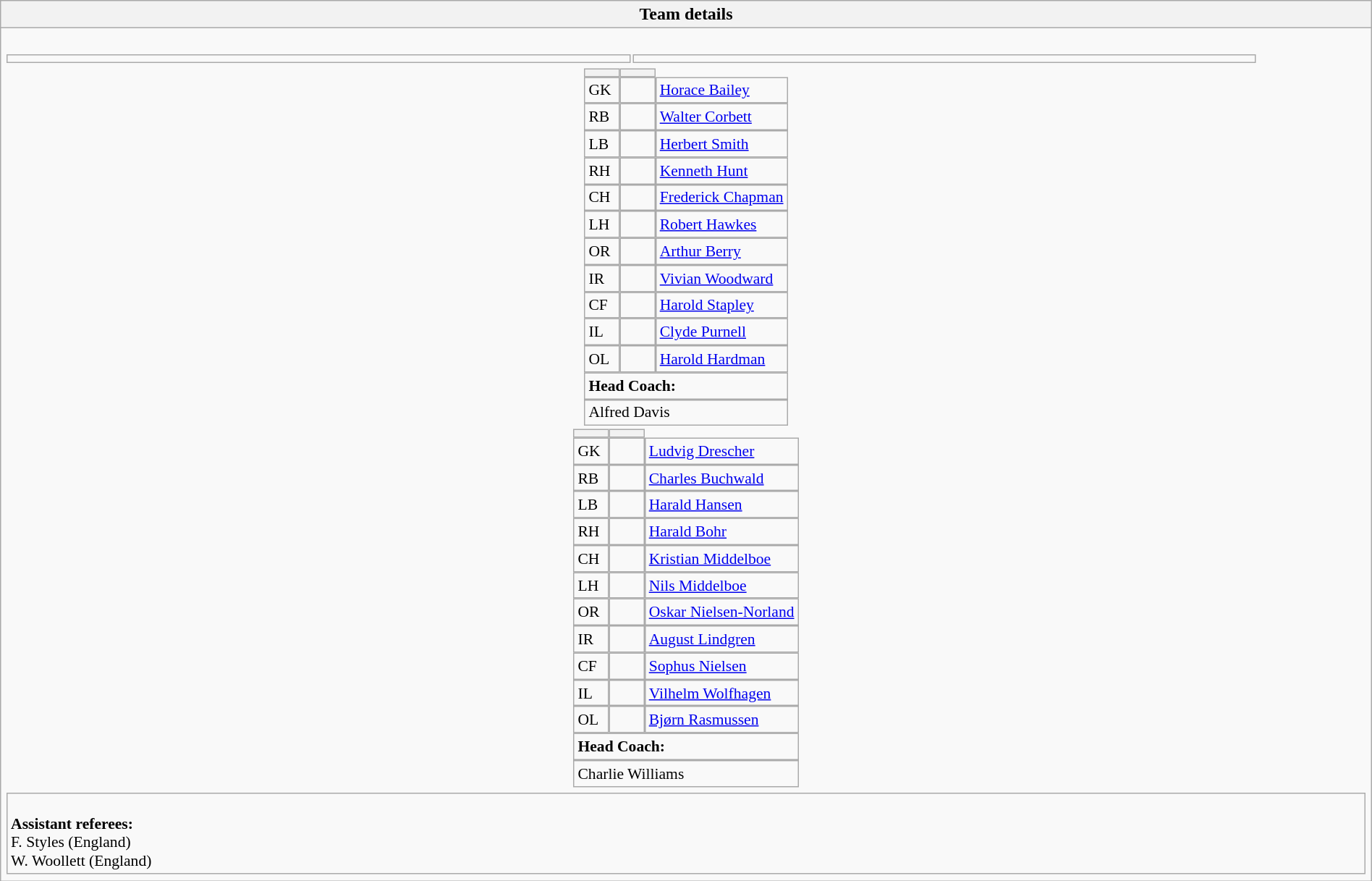<table style="width:100%" class="wikitable collapsible collapsed">
<tr>
<th>Team details</th>
</tr>
<tr>
<td><br><table style="width:92%">
<tr>
<td></td>
<td></td>
</tr>
</table>

<table style="font-size:90%; margin:0.2em auto;" cellspacing="0" cellpadding="0">
<tr>
<th width="25"></th>
<th width="25"></th>
</tr>
<tr>
<td>GK</td>
<td></td>
<td><a href='#'>Horace Bailey</a></td>
</tr>
<tr>
<td>RB</td>
<td></td>
<td><a href='#'>Walter Corbett</a></td>
</tr>
<tr>
<td>LB</td>
<td></td>
<td><a href='#'>Herbert Smith</a></td>
</tr>
<tr>
<td>RH</td>
<td></td>
<td><a href='#'>Kenneth Hunt</a></td>
</tr>
<tr>
<td>CH</td>
<td></td>
<td><a href='#'>Frederick Chapman</a></td>
</tr>
<tr>
<td>LH</td>
<td></td>
<td><a href='#'>Robert Hawkes</a></td>
</tr>
<tr>
<td>OR</td>
<td></td>
<td><a href='#'>Arthur Berry</a></td>
</tr>
<tr>
<td>IR</td>
<td></td>
<td><a href='#'>Vivian Woodward</a></td>
</tr>
<tr>
<td>CF</td>
<td></td>
<td><a href='#'>Harold Stapley</a></td>
</tr>
<tr>
<td>IL</td>
<td></td>
<td><a href='#'>Clyde Purnell</a></td>
</tr>
<tr>
<td>OL</td>
<td></td>
<td><a href='#'>Harold Hardman</a></td>
</tr>
<tr>
<td colspan="4"><strong>Head Coach:</strong></td>
</tr>
<tr>
<td colspan="4">Alfred Davis</td>
</tr>
</table>
<table cellspacing="0" cellpadding="0" style="font-size:90%; margin:0.2em auto;">
<tr>
<th width="25"></th>
<th width="25"></th>
</tr>
<tr>
<td>GK</td>
<td></td>
<td><a href='#'>Ludvig Drescher</a></td>
</tr>
<tr>
<td>RB</td>
<td></td>
<td><a href='#'>Charles Buchwald</a></td>
</tr>
<tr>
<td>LB</td>
<td></td>
<td><a href='#'>Harald Hansen</a></td>
</tr>
<tr>
<td>RH</td>
<td></td>
<td><a href='#'>Harald Bohr</a></td>
</tr>
<tr>
<td>CH</td>
<td></td>
<td><a href='#'>Kristian Middelboe</a></td>
</tr>
<tr>
<td>LH</td>
<td></td>
<td><a href='#'>Nils Middelboe</a></td>
</tr>
<tr>
<td>OR</td>
<td></td>
<td><a href='#'>Oskar Nielsen-Norland</a></td>
</tr>
<tr>
<td>IR</td>
<td></td>
<td><a href='#'>August Lindgren</a></td>
</tr>
<tr>
<td>CF</td>
<td></td>
<td><a href='#'>Sophus Nielsen</a></td>
</tr>
<tr>
<td>IL</td>
<td></td>
<td><a href='#'>Vilhelm Wolfhagen</a></td>
</tr>
<tr>
<td>OL</td>
<td></td>
<td><a href='#'>Bjørn Rasmussen</a></td>
</tr>
<tr>
<td colspan="4"><strong>Head Coach:</strong></td>
</tr>
<tr>
<td colspan="4">Charlie Williams</td>
</tr>
</table>
<table style="width:100%;font-size:90%">
<tr>
<td><br><strong>Assistant referees:</strong>
<br>F. Styles (England)
<br>W. Woollett (England)</td>
</tr>
</table>
</td>
</tr>
</table>
